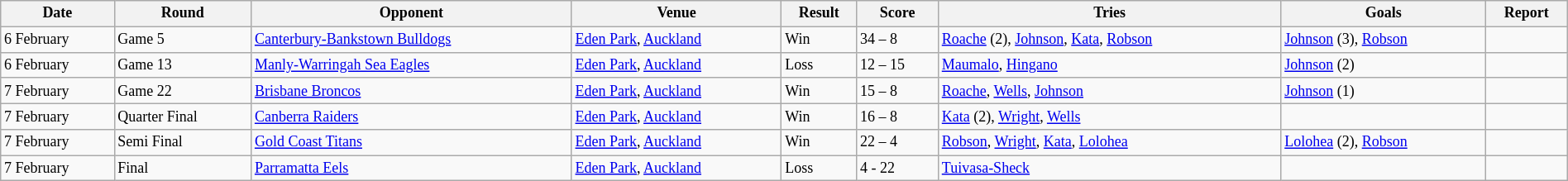<table class="wikitable"  style="font-size:75%; width:100%;">
<tr>
<th>Date</th>
<th>Round</th>
<th>Opponent</th>
<th>Venue</th>
<th>Result</th>
<th>Score</th>
<th>Tries</th>
<th>Goals</th>
<th>Report</th>
</tr>
<tr>
<td>6 February</td>
<td>Game 5</td>
<td><a href='#'>Canterbury-Bankstown Bulldogs</a></td>
<td><a href='#'>Eden Park</a>, <a href='#'>Auckland</a></td>
<td>Win</td>
<td>34 – 8</td>
<td><a href='#'>Roache</a> (2), <a href='#'>Johnson</a>, <a href='#'>Kata</a>, <a href='#'>Robson</a></td>
<td><a href='#'>Johnson</a> (3), <a href='#'>Robson</a></td>
<td></td>
</tr>
<tr>
<td>6 February</td>
<td>Game 13</td>
<td><a href='#'>Manly-Warringah Sea Eagles</a></td>
<td><a href='#'>Eden Park</a>, <a href='#'>Auckland</a></td>
<td>Loss</td>
<td>12 – 15</td>
<td><a href='#'>Maumalo</a>, <a href='#'>Hingano</a></td>
<td><a href='#'>Johnson</a> (2)</td>
<td></td>
</tr>
<tr>
<td>7 February</td>
<td>Game 22</td>
<td><a href='#'>Brisbane Broncos</a></td>
<td><a href='#'>Eden Park</a>, <a href='#'>Auckland</a></td>
<td>Win</td>
<td>15 – 8</td>
<td><a href='#'>Roache</a>, <a href='#'>Wells</a>, <a href='#'>Johnson</a></td>
<td><a href='#'>Johnson</a> (1)</td>
<td></td>
</tr>
<tr>
<td>7 February</td>
<td>Quarter Final</td>
<td><a href='#'>Canberra Raiders</a></td>
<td><a href='#'>Eden Park</a>, <a href='#'>Auckland</a></td>
<td>Win</td>
<td>16 – 8</td>
<td><a href='#'>Kata</a> (2), <a href='#'>Wright</a>, <a href='#'>Wells</a></td>
<td></td>
<td></td>
</tr>
<tr>
<td>7 February</td>
<td>Semi Final</td>
<td><a href='#'>Gold Coast Titans</a></td>
<td><a href='#'>Eden Park</a>, <a href='#'>Auckland</a></td>
<td>Win</td>
<td>22 – 4</td>
<td><a href='#'>Robson</a>, <a href='#'>Wright</a>, <a href='#'>Kata</a>, <a href='#'>Lolohea</a></td>
<td><a href='#'>Lolohea</a> (2), <a href='#'>Robson</a></td>
<td></td>
</tr>
<tr>
<td>7 February</td>
<td>Final</td>
<td><a href='#'>Parramatta Eels</a></td>
<td><a href='#'>Eden Park</a>, <a href='#'>Auckland</a></td>
<td>Loss</td>
<td>4 - 22</td>
<td><a href='#'>Tuivasa-Sheck</a></td>
<td></td>
<td></td>
</tr>
</table>
